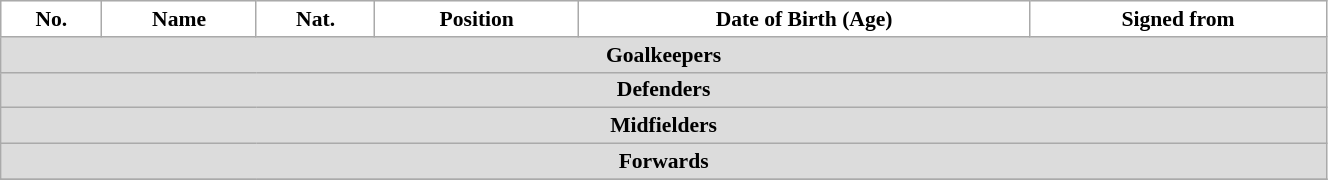<table class="wikitable" style="text-align:center; font-size:90%; width:70%">
<tr>
<th style="background:white; color:black; text-align:center;">No.</th>
<th style="background:white; color:black; text-align:center;">Name</th>
<th style="background:white; color:black; text-align:center;">Nat.</th>
<th style="background:white; color:black; text-align:center;">Position</th>
<th style="background:white; color:black; text-align:center;">Date of Birth (Age)</th>
<th style="background:white; color:black; text-align:center;">Signed from</th>
</tr>
<tr>
<th colspan=6 style="background:#DCDCDC; text-align:center;">Goalkeepers</th>
</tr>
<tr>
<th colspan=6 style="background:#DCDCDC; text-align:center;">Defenders</th>
</tr>
<tr>
<th colspan=6 style="background:#DCDCDC; text-align:center;">Midfielders</th>
</tr>
<tr>
<th colspan=6 style="background:#DCDCDC; text-align:center;">Forwards</th>
</tr>
<tr>
</tr>
</table>
